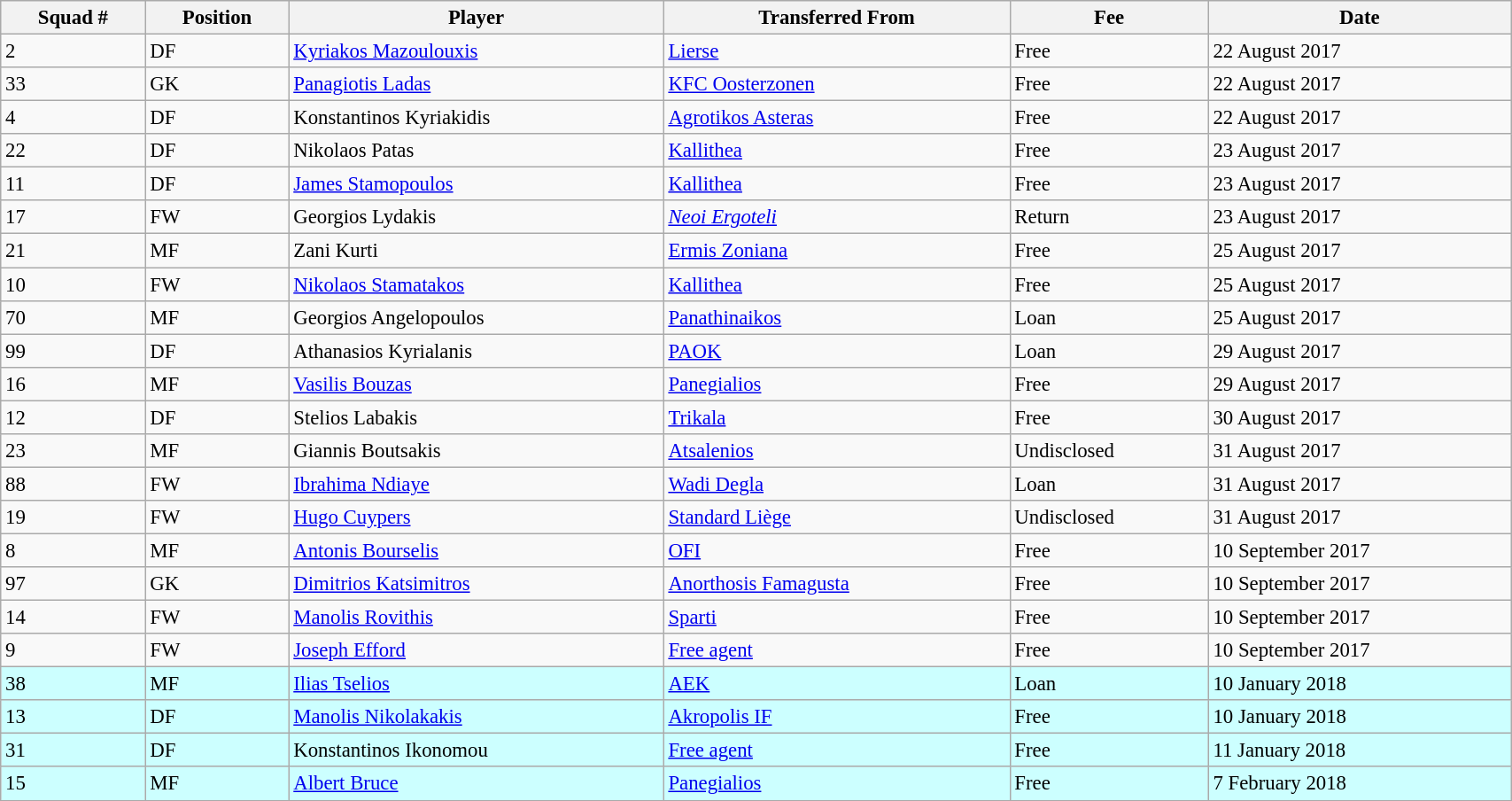<table class="wikitable sortable" style="width:90%; text-align:center; font-size:95%; text-align:left;">
<tr>
<th><strong>Squad #</strong></th>
<th><strong>Position</strong></th>
<th><strong>Player</strong></th>
<th><strong>Transferred From</strong></th>
<th><strong>Fee</strong></th>
<th><strong>Date</strong></th>
</tr>
<tr>
<td>2</td>
<td>DF</td>
<td> <a href='#'>Kyriakos Mazoulouxis</a></td>
<td> <a href='#'>Lierse</a></td>
<td>Free</td>
<td>22 August 2017</td>
</tr>
<tr>
<td>33</td>
<td>GK</td>
<td> <a href='#'>Panagiotis Ladas</a></td>
<td> <a href='#'>KFC Oosterzonen</a></td>
<td>Free</td>
<td>22 August 2017</td>
</tr>
<tr>
<td>4</td>
<td>DF</td>
<td> Konstantinos Kyriakidis</td>
<td> <a href='#'>Agrotikos Asteras</a></td>
<td>Free</td>
<td>22 August 2017</td>
</tr>
<tr>
<td>22</td>
<td>DF</td>
<td> Nikolaos Patas</td>
<td> <a href='#'>Kallithea</a></td>
<td>Free</td>
<td>23 August 2017</td>
</tr>
<tr>
<td>11</td>
<td>DF</td>
<td>  <a href='#'>James Stamopoulos</a></td>
<td> <a href='#'>Kallithea</a></td>
<td>Free</td>
<td>23 August 2017</td>
</tr>
<tr>
<td>17</td>
<td>FW</td>
<td> Georgios Lydakis</td>
<td><em><a href='#'>Neoi Ergoteli</a></em></td>
<td>Return</td>
<td>23 August 2017</td>
</tr>
<tr>
<td>21</td>
<td>MF</td>
<td> Zani Kurti</td>
<td> <a href='#'>Ermis Zoniana</a></td>
<td>Free</td>
<td>25 August 2017</td>
</tr>
<tr>
<td>10</td>
<td>FW</td>
<td> <a href='#'>Nikolaos Stamatakos</a></td>
<td> <a href='#'>Kallithea</a></td>
<td>Free</td>
<td>25 August 2017</td>
</tr>
<tr>
<td>70</td>
<td>MF</td>
<td> Georgios Angelopoulos</td>
<td> <a href='#'>Panathinaikos</a></td>
<td>Loan</td>
<td>25 August 2017</td>
</tr>
<tr>
<td>99</td>
<td>DF</td>
<td> Athanasios Kyrialanis</td>
<td> <a href='#'>PAOK</a></td>
<td>Loan</td>
<td>29 August 2017</td>
</tr>
<tr>
<td>16</td>
<td>MF</td>
<td> <a href='#'>Vasilis Bouzas</a></td>
<td> <a href='#'>Panegialios</a></td>
<td>Free</td>
<td>29 August 2017</td>
</tr>
<tr>
<td>12</td>
<td>DF</td>
<td> Stelios Labakis</td>
<td> <a href='#'>Trikala</a></td>
<td>Free</td>
<td>30 August 2017</td>
</tr>
<tr>
<td>23</td>
<td>MF</td>
<td> Giannis Boutsakis</td>
<td> <a href='#'>Atsalenios</a></td>
<td> Undisclosed</td>
<td>31 August 2017</td>
</tr>
<tr>
<td>88</td>
<td>FW</td>
<td> <a href='#'>Ibrahima Ndiaye</a></td>
<td> <a href='#'>Wadi Degla</a></td>
<td>Loan</td>
<td>31 August 2017</td>
</tr>
<tr>
<td>19</td>
<td>FW</td>
<td> <a href='#'>Hugo Cuypers</a></td>
<td> <a href='#'>Standard Liège</a></td>
<td> Undisclosed</td>
<td>31 August 2017</td>
</tr>
<tr>
<td>8</td>
<td>MF</td>
<td> <a href='#'>Antonis Bourselis</a></td>
<td> <a href='#'>OFI</a></td>
<td>Free</td>
<td>10 September 2017</td>
</tr>
<tr>
<td>97</td>
<td>GK</td>
<td> <a href='#'>Dimitrios Katsimitros</a></td>
<td> <a href='#'>Anorthosis Famagusta</a></td>
<td>Free</td>
<td>10 September 2017</td>
</tr>
<tr>
<td>14</td>
<td>FW</td>
<td> <a href='#'>Manolis Rovithis</a></td>
<td> <a href='#'>Sparti</a></td>
<td>Free</td>
<td>10 September 2017</td>
</tr>
<tr>
<td>9</td>
<td>FW</td>
<td> <a href='#'>Joseph Efford</a></td>
<td><a href='#'>Free agent</a></td>
<td>Free</td>
<td>10 September 2017</td>
</tr>
<tr>
<th style="background:#CCFFFF; text-align:left; font-weight: normal;">38</th>
<th style="background:#CCFFFF; text-align:left; font-weight: normal;">MF</th>
<th style="background:#CCFFFF; text-align:left; font-weight: normal;"> <a href='#'>Ilias Tselios</a></th>
<th style="background:#CCFFFF; text-align:left; font-weight: normal;"> <a href='#'>AEK</a></th>
<th style="background:#CCFFFF; text-align:left; font-weight: normal;">Loan</th>
<th style="background:#CCFFFF; text-align:left; font-weight: normal;">10 January 2018</th>
</tr>
<tr>
<th style="background:#CCFFFF; text-align:left; font-weight: normal;">13</th>
<th style="background:#CCFFFF; text-align:left; font-weight: normal;">DF</th>
<th style="background:#CCFFFF; text-align:left; font-weight: normal;"> <a href='#'>Manolis Nikolakakis</a></th>
<th style="background:#CCFFFF; text-align:left; font-weight: normal;"> <a href='#'>Akropolis IF</a></th>
<th style="background:#CCFFFF; text-align:left; font-weight: normal;">Free</th>
<th style="background:#CCFFFF; text-align:left; font-weight: normal;">10 January 2018</th>
</tr>
<tr>
<th style="background:#CCFFFF; text-align:left; font-weight: normal;">31</th>
<th style="background:#CCFFFF; text-align:left; font-weight: normal;">DF</th>
<th style="background:#CCFFFF; text-align:left; font-weight: normal;">  Konstantinos Ikonomou</th>
<th style="background:#CCFFFF; text-align:left; font-weight: normal;"><a href='#'>Free agent</a></th>
<th style="background:#CCFFFF; text-align:left; font-weight: normal;">Free</th>
<th style="background:#CCFFFF; text-align:left; font-weight: normal;">11 January 2018</th>
</tr>
<tr>
<th style="background:#CCFFFF; text-align:left; font-weight: normal;">15</th>
<th style="background:#CCFFFF; text-align:left; font-weight: normal;">MF</th>
<th style="background:#CCFFFF; text-align:left; font-weight: normal;"> <a href='#'>Albert Bruce</a></th>
<th style="background:#CCFFFF; text-align:left; font-weight: normal;"> <a href='#'>Panegialios</a></th>
<th style="background:#CCFFFF; text-align:left; font-weight: normal;">Free</th>
<th style="background:#CCFFFF; text-align:left; font-weight: normal;">7 February 2018</th>
</tr>
<tr>
</tr>
</table>
